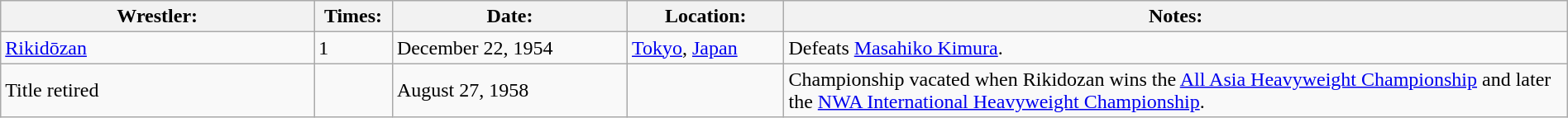<table class="wikitable" width=100%>
<tr>
<th width=20%>Wrestler:</th>
<th width=5%>Times:</th>
<th width=15%>Date:</th>
<th width=10%>Location:</th>
<th width=50%>Notes:</th>
</tr>
<tr>
<td><a href='#'>Rikidōzan</a></td>
<td>1</td>
<td>December 22, 1954</td>
<td><a href='#'>Tokyo</a>, <a href='#'>Japan</a></td>
<td>Defeats <a href='#'>Masahiko Kimura</a>.</td>
</tr>
<tr>
<td>Title retired</td>
<td></td>
<td>August 27, 1958</td>
<td></td>
<td>Championship vacated when Rikidozan wins the <a href='#'>All Asia Heavyweight Championship</a> and later the <a href='#'>NWA International Heavyweight Championship</a>.</td>
</tr>
</table>
